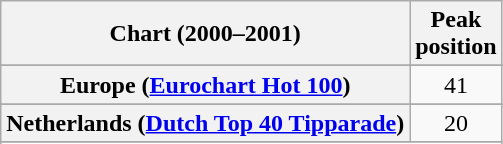<table class="wikitable sortable plainrowheaders" style="text-align:center">
<tr>
<th scope="col">Chart (2000–2001)</th>
<th scope="col">Peak<br>position</th>
</tr>
<tr>
</tr>
<tr>
</tr>
<tr>
</tr>
<tr>
</tr>
<tr>
<th scope="row">Europe (<a href='#'>Eurochart Hot 100</a>)</th>
<td>41</td>
</tr>
<tr>
</tr>
<tr>
</tr>
<tr>
<th scope="row">Netherlands (<a href='#'>Dutch Top 40 Tipparade</a>)</th>
<td>20</td>
</tr>
<tr>
</tr>
<tr>
</tr>
<tr>
</tr>
<tr>
</tr>
<tr>
</tr>
<tr>
</tr>
</table>
